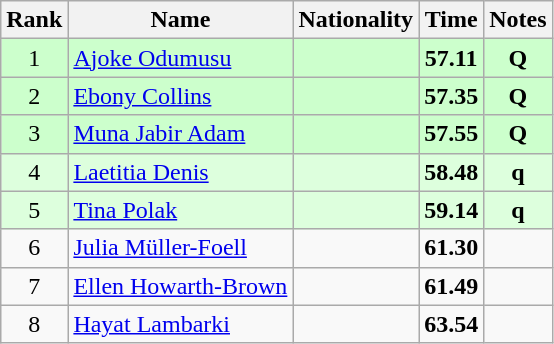<table class="wikitable sortable" style="text-align:center">
<tr>
<th>Rank</th>
<th>Name</th>
<th>Nationality</th>
<th>Time</th>
<th>Notes</th>
</tr>
<tr bgcolor=ccffcc>
<td>1</td>
<td align=left><a href='#'>Ajoke Odumusu</a></td>
<td align=left></td>
<td><strong>57.11</strong></td>
<td><strong>Q</strong></td>
</tr>
<tr bgcolor=ccffcc>
<td>2</td>
<td align=left><a href='#'>Ebony Collins</a></td>
<td align=left></td>
<td><strong>57.35</strong></td>
<td><strong>Q</strong></td>
</tr>
<tr bgcolor=ccffcc>
<td>3</td>
<td align=left><a href='#'>Muna Jabir Adam</a></td>
<td align=left></td>
<td><strong>57.55</strong></td>
<td><strong>Q</strong></td>
</tr>
<tr bgcolor=ddffdd>
<td>4</td>
<td align=left><a href='#'>Laetitia Denis</a></td>
<td align=left></td>
<td><strong>58.48</strong></td>
<td><strong>q</strong></td>
</tr>
<tr bgcolor=ddffdd>
<td>5</td>
<td align=left><a href='#'>Tina Polak</a></td>
<td align=left></td>
<td><strong>59.14</strong></td>
<td><strong>q</strong></td>
</tr>
<tr>
<td>6</td>
<td align=left><a href='#'>Julia Müller-Foell</a></td>
<td align=left></td>
<td><strong>61.30</strong></td>
<td></td>
</tr>
<tr>
<td>7</td>
<td align=left><a href='#'>Ellen Howarth-Brown</a></td>
<td align=left></td>
<td><strong>61.49</strong></td>
<td></td>
</tr>
<tr>
<td>8</td>
<td align=left><a href='#'>Hayat Lambarki</a></td>
<td align=left></td>
<td><strong>63.54</strong></td>
<td></td>
</tr>
</table>
